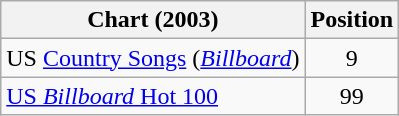<table class="wikitable sortable">
<tr>
<th scope="col">Chart (2003)</th>
<th scope="col">Position</th>
</tr>
<tr>
<td>US <a href='#'>Country Songs</a> (<em><a href='#'>Billboard</a></em>)</td>
<td align="center">9</td>
</tr>
<tr>
<td><a href='#'>US <em>Billboard</em> Hot 100</a></td>
<td align="center">99</td>
</tr>
</table>
